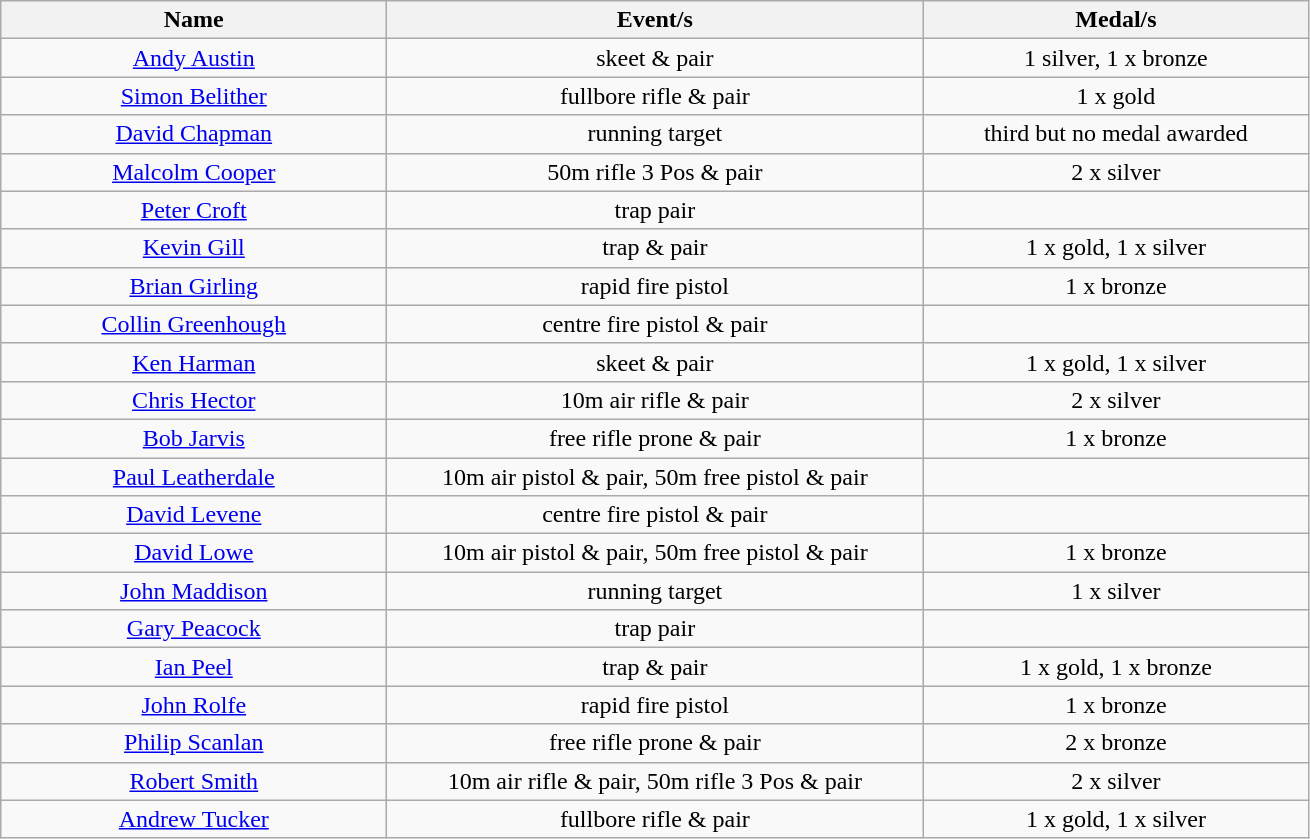<table class="wikitable" style="text-align: center">
<tr>
<th width=250>Name</th>
<th width=350>Event/s</th>
<th width=250>Medal/s</th>
</tr>
<tr>
<td><a href='#'>Andy Austin</a></td>
<td>skeet & pair</td>
<td>1 silver, 1 x bronze</td>
</tr>
<tr>
<td><a href='#'>Simon Belither</a></td>
<td>fullbore rifle & pair</td>
<td>1 x gold</td>
</tr>
<tr>
<td><a href='#'>David Chapman</a></td>
<td>running target</td>
<td>third but no medal awarded</td>
</tr>
<tr>
<td><a href='#'>Malcolm Cooper</a></td>
<td>50m rifle 3 Pos & pair</td>
<td>2 x silver</td>
</tr>
<tr>
<td><a href='#'>Peter Croft</a></td>
<td>trap pair</td>
<td></td>
</tr>
<tr>
<td><a href='#'>Kevin Gill</a></td>
<td>trap & pair</td>
<td>1 x gold, 1 x silver</td>
</tr>
<tr>
<td><a href='#'>Brian Girling</a></td>
<td>rapid fire pistol</td>
<td>1 x bronze</td>
</tr>
<tr>
<td><a href='#'>Collin Greenhough</a></td>
<td>centre fire pistol & pair</td>
<td></td>
</tr>
<tr>
<td><a href='#'>Ken Harman</a></td>
<td>skeet & pair</td>
<td>1 x gold, 1 x silver</td>
</tr>
<tr>
<td><a href='#'>Chris Hector</a></td>
<td>10m air rifle & pair</td>
<td>2 x silver</td>
</tr>
<tr>
<td><a href='#'>Bob Jarvis</a></td>
<td>free rifle prone & pair</td>
<td>1 x bronze</td>
</tr>
<tr>
<td><a href='#'>Paul Leatherdale</a></td>
<td>10m air pistol & pair, 50m free pistol & pair</td>
<td></td>
</tr>
<tr>
<td><a href='#'>David Levene</a></td>
<td>centre fire pistol & pair</td>
<td></td>
</tr>
<tr>
<td><a href='#'>David Lowe</a></td>
<td>10m air pistol & pair, 50m free pistol & pair</td>
<td>1 x bronze</td>
</tr>
<tr>
<td><a href='#'>John Maddison</a></td>
<td>running target</td>
<td>1 x silver</td>
</tr>
<tr>
<td><a href='#'>Gary Peacock</a></td>
<td>trap pair</td>
<td></td>
</tr>
<tr>
<td><a href='#'>Ian Peel</a></td>
<td>trap & pair</td>
<td>1 x gold, 1 x bronze</td>
</tr>
<tr>
<td><a href='#'>John Rolfe</a></td>
<td>rapid fire pistol</td>
<td>1 x bronze</td>
</tr>
<tr>
<td><a href='#'>Philip Scanlan</a></td>
<td>free rifle prone & pair</td>
<td>2 x bronze</td>
</tr>
<tr>
<td><a href='#'>Robert Smith</a></td>
<td>10m air rifle & pair, 50m rifle 3 Pos & pair</td>
<td>2 x silver</td>
</tr>
<tr>
<td><a href='#'>Andrew Tucker</a></td>
<td>fullbore rifle & pair</td>
<td>1 x gold, 1 x silver</td>
</tr>
</table>
